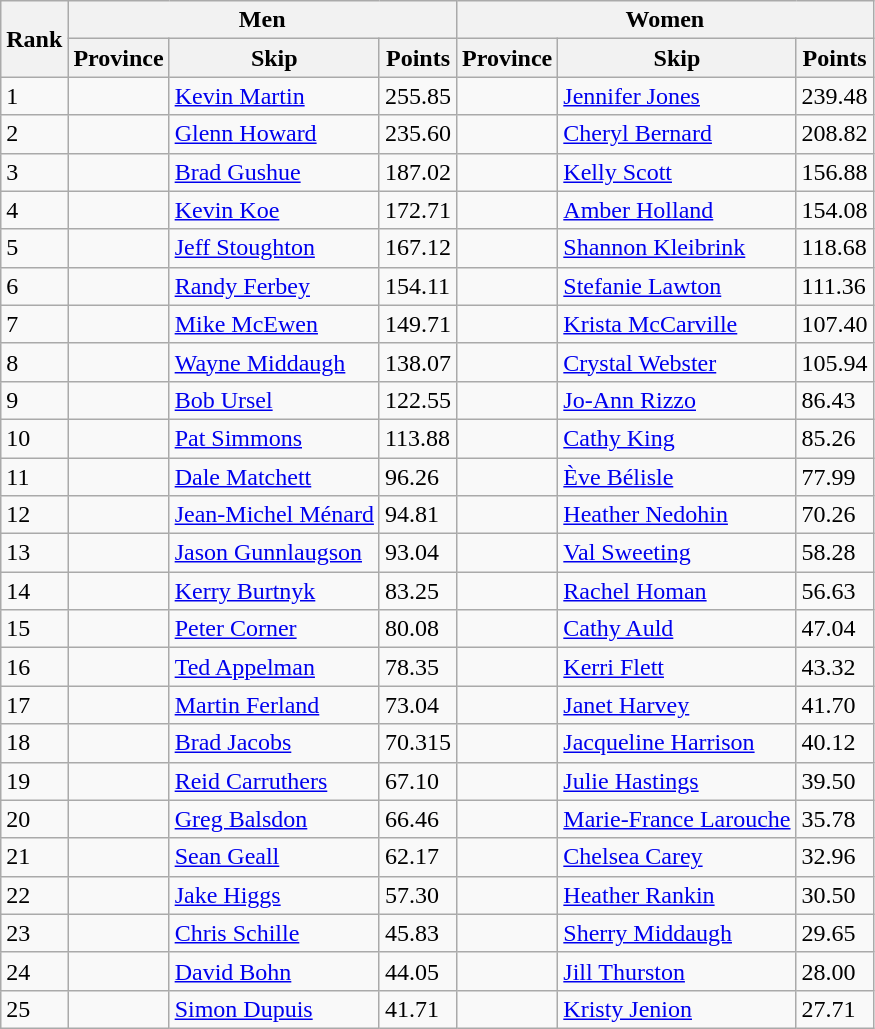<table class="wikitable">
<tr>
<th rowspan="2">Rank</th>
<th colspan="3">Men</th>
<th colspan="3">Women</th>
</tr>
<tr>
<th>Province</th>
<th>Skip</th>
<th>Points</th>
<th>Province</th>
<th>Skip</th>
<th>Points</th>
</tr>
<tr>
<td>1</td>
<td></td>
<td><a href='#'>Kevin Martin</a></td>
<td>255.85</td>
<td></td>
<td><a href='#'>Jennifer Jones</a></td>
<td>239.48</td>
</tr>
<tr>
<td>2</td>
<td></td>
<td><a href='#'>Glenn Howard</a></td>
<td>235.60</td>
<td></td>
<td><a href='#'>Cheryl Bernard</a></td>
<td>208.82</td>
</tr>
<tr>
<td>3</td>
<td></td>
<td><a href='#'>Brad Gushue</a></td>
<td>187.02</td>
<td></td>
<td><a href='#'>Kelly Scott</a></td>
<td>156.88</td>
</tr>
<tr>
<td>4</td>
<td></td>
<td><a href='#'>Kevin Koe</a></td>
<td>172.71</td>
<td></td>
<td><a href='#'>Amber Holland</a></td>
<td>154.08</td>
</tr>
<tr>
<td>5</td>
<td></td>
<td><a href='#'>Jeff Stoughton</a></td>
<td>167.12</td>
<td></td>
<td><a href='#'>Shannon Kleibrink</a></td>
<td>118.68</td>
</tr>
<tr>
<td>6</td>
<td></td>
<td><a href='#'>Randy Ferbey</a></td>
<td>154.11</td>
<td></td>
<td><a href='#'>Stefanie Lawton</a></td>
<td>111.36</td>
</tr>
<tr>
<td>7</td>
<td></td>
<td><a href='#'>Mike McEwen</a></td>
<td>149.71</td>
<td></td>
<td><a href='#'>Krista McCarville</a></td>
<td>107.40</td>
</tr>
<tr>
<td>8</td>
<td></td>
<td><a href='#'>Wayne Middaugh</a></td>
<td>138.07</td>
<td></td>
<td><a href='#'>Crystal Webster</a></td>
<td>105.94</td>
</tr>
<tr>
<td>9</td>
<td></td>
<td><a href='#'>Bob Ursel</a></td>
<td>122.55</td>
<td></td>
<td><a href='#'>Jo-Ann Rizzo</a></td>
<td>86.43</td>
</tr>
<tr>
<td>10</td>
<td></td>
<td><a href='#'>Pat Simmons</a></td>
<td>113.88</td>
<td></td>
<td><a href='#'>Cathy King</a></td>
<td>85.26</td>
</tr>
<tr>
<td>11</td>
<td></td>
<td><a href='#'>Dale Matchett</a></td>
<td>96.26</td>
<td></td>
<td><a href='#'>Ève Bélisle</a></td>
<td>77.99</td>
</tr>
<tr>
<td>12</td>
<td></td>
<td><a href='#'>Jean-Michel Ménard</a></td>
<td>94.81</td>
<td></td>
<td><a href='#'>Heather Nedohin</a></td>
<td>70.26</td>
</tr>
<tr>
<td>13</td>
<td></td>
<td><a href='#'>Jason Gunnlaugson</a></td>
<td>93.04</td>
<td></td>
<td><a href='#'>Val Sweeting</a></td>
<td>58.28</td>
</tr>
<tr>
<td>14</td>
<td></td>
<td><a href='#'>Kerry Burtnyk</a></td>
<td>83.25</td>
<td></td>
<td><a href='#'>Rachel Homan</a></td>
<td>56.63</td>
</tr>
<tr>
<td>15</td>
<td></td>
<td><a href='#'>Peter Corner</a></td>
<td>80.08</td>
<td></td>
<td><a href='#'>Cathy Auld</a></td>
<td>47.04</td>
</tr>
<tr>
<td>16</td>
<td></td>
<td><a href='#'>Ted Appelman</a></td>
<td>78.35</td>
<td></td>
<td><a href='#'>Kerri Flett</a></td>
<td>43.32</td>
</tr>
<tr>
<td>17</td>
<td></td>
<td><a href='#'>Martin Ferland</a></td>
<td>73.04</td>
<td></td>
<td><a href='#'>Janet Harvey</a></td>
<td>41.70</td>
</tr>
<tr>
<td>18</td>
<td></td>
<td><a href='#'>Brad Jacobs</a></td>
<td>70.315</td>
<td></td>
<td><a href='#'>Jacqueline Harrison</a></td>
<td>40.12</td>
</tr>
<tr>
<td>19</td>
<td></td>
<td><a href='#'>Reid Carruthers</a></td>
<td>67.10</td>
<td></td>
<td><a href='#'>Julie Hastings</a></td>
<td>39.50</td>
</tr>
<tr>
<td>20</td>
<td></td>
<td><a href='#'>Greg Balsdon</a></td>
<td>66.46</td>
<td></td>
<td><a href='#'>Marie-France Larouche</a></td>
<td>35.78</td>
</tr>
<tr>
<td>21</td>
<td></td>
<td><a href='#'>Sean Geall</a></td>
<td>62.17</td>
<td></td>
<td><a href='#'>Chelsea Carey</a></td>
<td>32.96</td>
</tr>
<tr>
<td>22</td>
<td></td>
<td><a href='#'>Jake Higgs</a></td>
<td>57.30</td>
<td></td>
<td><a href='#'>Heather Rankin</a></td>
<td>30.50</td>
</tr>
<tr>
<td>23</td>
<td></td>
<td><a href='#'>Chris Schille</a></td>
<td>45.83</td>
<td></td>
<td><a href='#'>Sherry Middaugh</a></td>
<td>29.65</td>
</tr>
<tr>
<td>24</td>
<td></td>
<td><a href='#'>David Bohn</a></td>
<td>44.05</td>
<td></td>
<td><a href='#'>Jill Thurston</a></td>
<td>28.00</td>
</tr>
<tr>
<td>25</td>
<td></td>
<td><a href='#'>Simon Dupuis</a></td>
<td>41.71</td>
<td></td>
<td><a href='#'>Kristy Jenion</a></td>
<td>27.71</td>
</tr>
</table>
